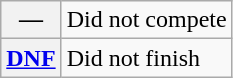<table class="wikitable">
<tr>
<th scope="row">—</th>
<td>Did not compete</td>
</tr>
<tr>
<th scope="row"><a href='#'>DNF</a></th>
<td>Did not finish</td>
</tr>
</table>
